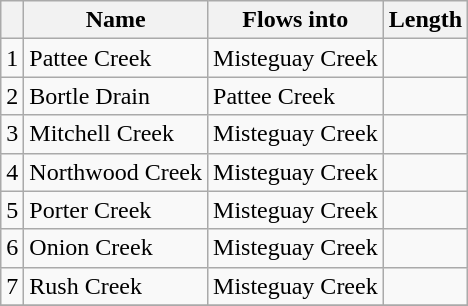<table class="wikitable sortable" border="1">
<tr>
<th></th>
<th>Name</th>
<th>Flows into</th>
<th>Length</th>
</tr>
<tr>
<td>1</td>
<td>Pattee Creek</td>
<td>Misteguay Creek</td>
<td></td>
</tr>
<tr>
<td>2</td>
<td>Bortle Drain</td>
<td>Pattee Creek</td>
<td></td>
</tr>
<tr>
<td>3</td>
<td>Mitchell Creek</td>
<td>Misteguay Creek</td>
<td></td>
</tr>
<tr>
<td>4</td>
<td>Northwood Creek</td>
<td>Misteguay Creek</td>
<td></td>
</tr>
<tr>
<td>5</td>
<td>Porter Creek</td>
<td>Misteguay Creek</td>
<td></td>
</tr>
<tr>
<td>6</td>
<td>Onion Creek</td>
<td>Misteguay Creek</td>
<td></td>
</tr>
<tr>
<td>7</td>
<td>Rush Creek</td>
<td>Misteguay Creek</td>
<td></td>
</tr>
<tr>
</tr>
</table>
